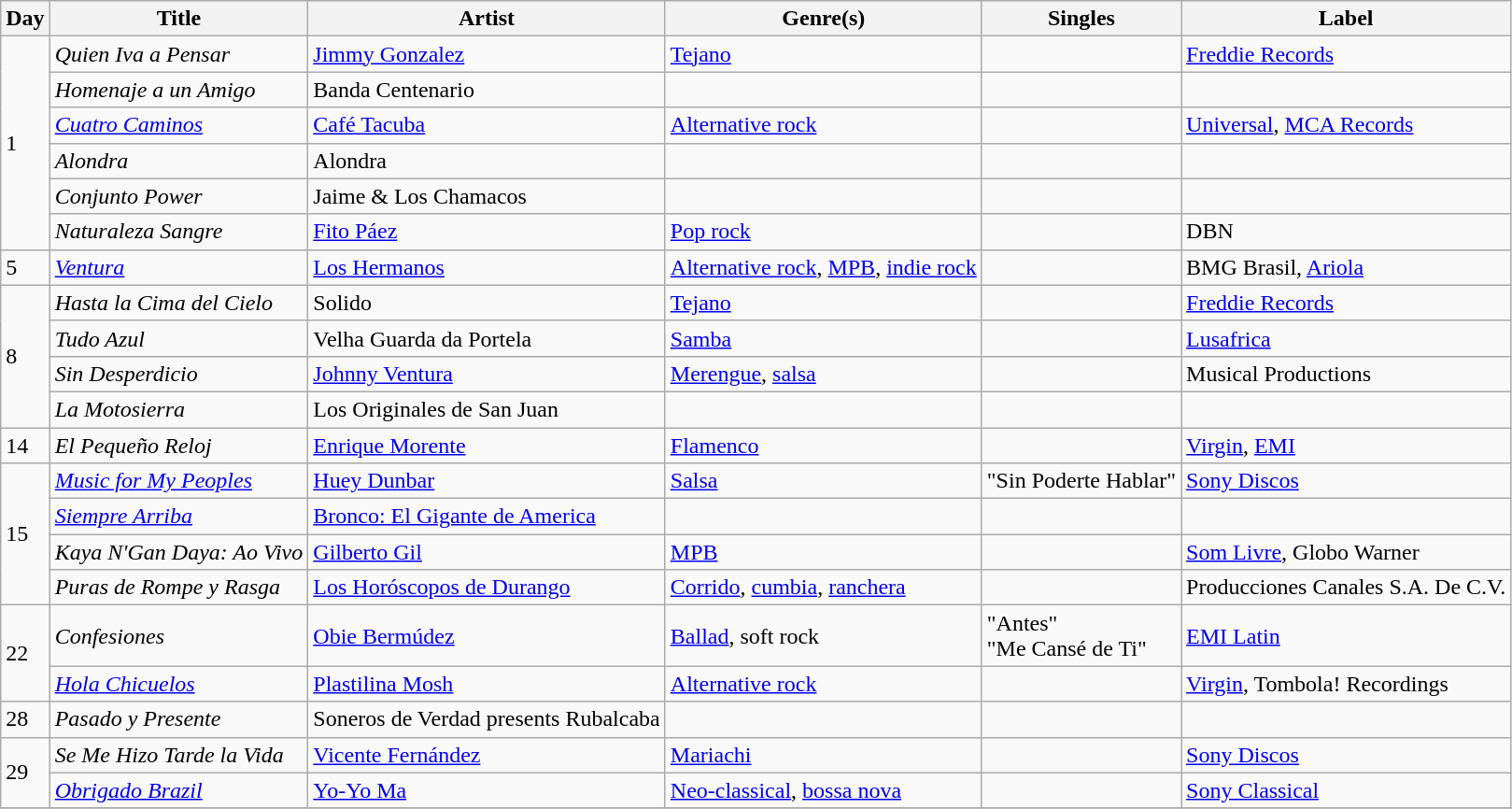<table class="wikitable sortable" style="text-align: left;">
<tr>
<th>Day</th>
<th>Title</th>
<th>Artist</th>
<th>Genre(s)</th>
<th>Singles</th>
<th>Label</th>
</tr>
<tr>
<td rowspan="6">1</td>
<td><em>Quien Iva a Pensar</em></td>
<td><a href='#'>Jimmy Gonzalez</a></td>
<td><a href='#'>Tejano</a></td>
<td></td>
<td><a href='#'>Freddie Records</a></td>
</tr>
<tr>
<td><em>Homenaje a un Amigo</em></td>
<td>Banda Centenario</td>
<td></td>
<td></td>
<td></td>
</tr>
<tr>
<td><em><a href='#'>Cuatro Caminos</a></em></td>
<td><a href='#'>Café Tacuba</a></td>
<td><a href='#'>Alternative rock</a></td>
<td></td>
<td><a href='#'>Universal</a>, <a href='#'>MCA Records</a></td>
</tr>
<tr>
<td><em>Alondra</em></td>
<td>Alondra</td>
<td></td>
<td></td>
<td></td>
</tr>
<tr>
<td><em>Conjunto Power</em></td>
<td>Jaime & Los Chamacos</td>
<td></td>
<td></td>
<td></td>
</tr>
<tr>
<td><em>Naturaleza Sangre</em></td>
<td><a href='#'>Fito Páez</a></td>
<td><a href='#'>Pop rock</a></td>
<td></td>
<td>DBN</td>
</tr>
<tr>
<td>5</td>
<td><em><a href='#'>Ventura</a></em></td>
<td><a href='#'>Los Hermanos</a></td>
<td><a href='#'>Alternative rock</a>, <a href='#'>MPB</a>, <a href='#'>indie rock</a></td>
<td></td>
<td>BMG Brasil, <a href='#'>Ariola</a></td>
</tr>
<tr>
<td rowspan="4">8</td>
<td><em>Hasta la Cima del Cielo</em></td>
<td>Solido</td>
<td><a href='#'>Tejano</a></td>
<td></td>
<td><a href='#'>Freddie Records</a></td>
</tr>
<tr>
<td><em>Tudo Azul</em></td>
<td>Velha Guarda da Portela</td>
<td><a href='#'>Samba</a></td>
<td></td>
<td><a href='#'>Lusafrica</a></td>
</tr>
<tr>
<td><em>Sin Desperdicio</em></td>
<td><a href='#'>Johnny Ventura</a></td>
<td><a href='#'>Merengue</a>, <a href='#'>salsa</a></td>
<td></td>
<td>Musical Productions</td>
</tr>
<tr>
<td><em>La Motosierra</em></td>
<td>Los Originales de San Juan</td>
<td></td>
<td></td>
<td></td>
</tr>
<tr>
<td>14</td>
<td><em>El Pequeño Reloj</em></td>
<td><a href='#'>Enrique Morente</a></td>
<td><a href='#'>Flamenco</a></td>
<td></td>
<td><a href='#'>Virgin</a>, <a href='#'>EMI</a></td>
</tr>
<tr>
<td rowspan="4">15</td>
<td><em><a href='#'>Music for My Peoples</a></em></td>
<td><a href='#'>Huey Dunbar</a></td>
<td><a href='#'>Salsa</a></td>
<td>"Sin Poderte Hablar"</td>
<td><a href='#'>Sony Discos</a></td>
</tr>
<tr>
<td><em><a href='#'>Siempre Arriba</a></em></td>
<td><a href='#'>Bronco: El Gigante de America</a></td>
<td></td>
<td></td>
<td></td>
</tr>
<tr>
<td><em>Kaya N'Gan Daya: Ao Vivo</em></td>
<td><a href='#'>Gilberto Gil</a></td>
<td><a href='#'>MPB</a></td>
<td></td>
<td><a href='#'>Som Livre</a>, Globo Warner</td>
</tr>
<tr>
<td><em>Puras de Rompe y Rasga</em></td>
<td><a href='#'>Los Horóscopos de Durango</a></td>
<td><a href='#'>Corrido</a>, <a href='#'>cumbia</a>, <a href='#'>ranchera</a></td>
<td></td>
<td>Producciones Canales S.A. De C.V.</td>
</tr>
<tr>
<td rowspan="2">22</td>
<td><em>Confesiones</em></td>
<td><a href='#'>Obie Bermúdez</a></td>
<td><a href='#'>Ballad</a>, soft rock</td>
<td>"Antes"<br>"Me Cansé de Ti"</td>
<td><a href='#'>EMI Latin</a></td>
</tr>
<tr>
<td><em><a href='#'>Hola Chicuelos</a></em></td>
<td><a href='#'>Plastilina Mosh</a></td>
<td><a href='#'>Alternative rock</a></td>
<td></td>
<td><a href='#'>Virgin</a>, Tombola! Recordings</td>
</tr>
<tr>
<td>28</td>
<td><em>Pasado y Presente</em></td>
<td>Soneros de Verdad presents Rubalcaba</td>
<td></td>
<td></td>
<td></td>
</tr>
<tr>
<td rowspan="2">29</td>
<td><em>Se Me Hizo Tarde la Vida</em></td>
<td><a href='#'>Vicente Fernández</a></td>
<td><a href='#'>Mariachi</a></td>
<td></td>
<td><a href='#'>Sony Discos</a></td>
</tr>
<tr>
<td><em><a href='#'>Obrigado Brazil</a></em></td>
<td><a href='#'>Yo-Yo Ma</a></td>
<td><a href='#'>Neo-classical</a>, <a href='#'>bossa nova</a></td>
<td></td>
<td><a href='#'>Sony Classical</a></td>
</tr>
<tr>
</tr>
</table>
